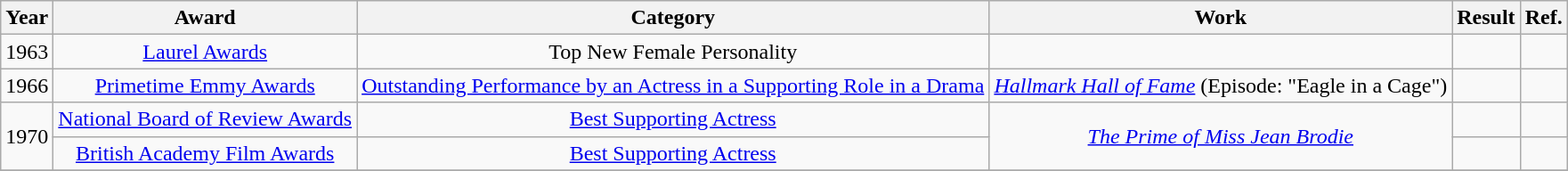<table class="wikitable sortable plainrowheaders" style="text-align:center;">
<tr>
<th>Year</th>
<th>Award</th>
<th>Category</th>
<th>Work</th>
<th>Result</th>
<th>Ref.</th>
</tr>
<tr>
<td>1963</td>
<td><a href='#'>Laurel Awards</a></td>
<td>Top New Female Personality</td>
<td></td>
<td></td>
<td></td>
</tr>
<tr>
<td>1966</td>
<td><a href='#'>Primetime Emmy Awards</a></td>
<td><a href='#'>Outstanding Performance by an Actress in a Supporting Role in a Drama</a></td>
<td><em><a href='#'>Hallmark Hall of Fame</a></em> (Episode: "Eagle in a Cage")</td>
<td></td>
<td></td>
</tr>
<tr>
<td rowspan="2">1970</td>
<td><a href='#'>National Board of Review Awards</a></td>
<td><a href='#'>Best Supporting Actress</a></td>
<td rowspan="2"><em><a href='#'>The Prime of Miss Jean Brodie</a></em></td>
<td></td>
<td></td>
</tr>
<tr>
<td><a href='#'>British Academy Film Awards</a></td>
<td><a href='#'>Best Supporting Actress</a></td>
<td></td>
<td></td>
</tr>
<tr>
</tr>
</table>
